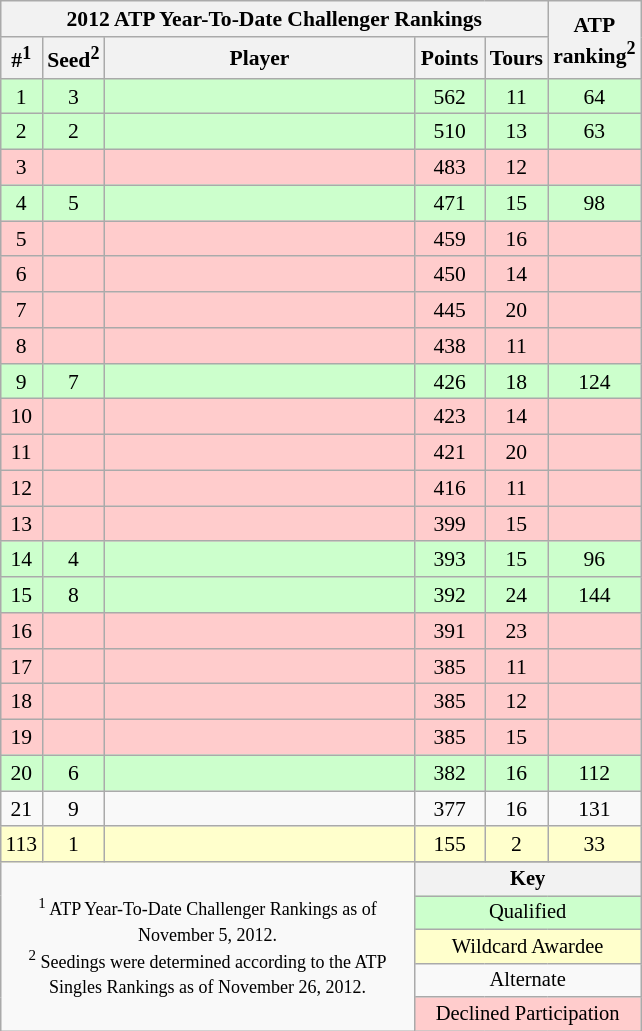<table class="wikitable" style=text-align:center;font-size:90% align=right>
<tr>
<th colspan="5">2012 ATP Year-To-Date Challenger Rankings</th>
<th rowspan="2" width="55px">ATP ranking<sup>2</sup></th>
</tr>
<tr>
<th style="width:20px;">#<sup>1</sup></th>
<th style="width:30px;">Seed<sup>2</sup></th>
<th style="width:200px;">Player</th>
<th style="width:40px;">Points</th>
<th style="width:30px;">Tours</th>
</tr>
<tr bgcolor=ccffcc>
<td>1</td>
<td>3</td>
<td style="text-align:left;"></td>
<td>562</td>
<td>11</td>
<td>64</td>
</tr>
<tr bgcolor=ccffcc>
<td>2</td>
<td>2</td>
<td style="text-align:left;"></td>
<td>510</td>
<td>13</td>
<td>63</td>
</tr>
<tr bgcolor=ffcccc>
<td>3</td>
<td></td>
<td style="text-align:left;"></td>
<td>483</td>
<td>12</td>
<td></td>
</tr>
<tr bgcolor=ccffcc>
<td>4</td>
<td>5</td>
<td style="text-align:left;"></td>
<td>471</td>
<td>15</td>
<td>98</td>
</tr>
<tr bgcolor=ffcccc>
<td>5</td>
<td></td>
<td style="text-align:left;"></td>
<td>459</td>
<td>16</td>
<td></td>
</tr>
<tr bgcolor=ffcccc>
<td>6</td>
<td></td>
<td style="text-align:left;"></td>
<td>450</td>
<td>14</td>
<td></td>
</tr>
<tr bgcolor=ffcccc>
<td>7</td>
<td></td>
<td style="text-align:left;"></td>
<td>445</td>
<td>20</td>
<td></td>
</tr>
<tr bgcolor=ffcccc>
<td>8</td>
<td></td>
<td style="text-align:left;"></td>
<td>438</td>
<td>11</td>
<td></td>
</tr>
<tr bgcolor=ccffcc>
<td>9</td>
<td>7</td>
<td style="text-align:left;"></td>
<td>426</td>
<td>18</td>
<td>124</td>
</tr>
<tr bgcolor=ffcccc>
<td>10</td>
<td></td>
<td style="text-align:left;"></td>
<td>423</td>
<td>14</td>
<td></td>
</tr>
<tr bgcolor=ffcccc>
<td>11</td>
<td></td>
<td style="text-align:left;"></td>
<td>421</td>
<td>20</td>
<td></td>
</tr>
<tr bgcolor=ffcccc>
<td>12</td>
<td></td>
<td style="text-align:left;"></td>
<td>416</td>
<td>11</td>
<td></td>
</tr>
<tr bgcolor=ffcccc>
<td>13</td>
<td></td>
<td style="text-align:left;"></td>
<td>399</td>
<td>15</td>
<td></td>
</tr>
<tr bgcolor=ccffcc>
<td>14</td>
<td>4</td>
<td style="text-align:left;"></td>
<td>393</td>
<td>15</td>
<td>96</td>
</tr>
<tr bgcolor=ccffcc>
<td>15</td>
<td>8</td>
<td style="text-align:left;"></td>
<td>392</td>
<td>24</td>
<td>144</td>
</tr>
<tr bgcolor=ffcccc>
<td>16</td>
<td></td>
<td style="text-align:left;"></td>
<td>391</td>
<td>23</td>
<td></td>
</tr>
<tr bgcolor=ffcccc>
<td>17</td>
<td></td>
<td style="text-align:left;"></td>
<td>385</td>
<td>11</td>
<td></td>
</tr>
<tr bgcolor=ffcccc>
<td>18</td>
<td></td>
<td style="text-align:left;"></td>
<td>385</td>
<td>12</td>
<td></td>
</tr>
<tr bgcolor=ffcccc>
<td>19</td>
<td></td>
<td style="text-align:left;"></td>
<td>385</td>
<td>15</td>
<td></td>
</tr>
<tr bgcolor=ccffcc>
<td>20</td>
<td>6</td>
<td style="text-align:left;"></td>
<td>382</td>
<td>16</td>
<td>112</td>
</tr>
<tr>
<td>21</td>
<td>9</td>
<td style="text-align:left;"></td>
<td>377</td>
<td>16</td>
<td>131</td>
</tr>
<tr bgcolor=ffffcc>
<td>113</td>
<td>1</td>
<td style="text-align:left;"></td>
<td>155</td>
<td>2</td>
<td>33</td>
</tr>
<tr>
<td colspan=3 rowspan=6><small><sup>1</sup> ATP Year-To-Date Challenger Rankings as of November 5, 2012.</small><br><small><sup>2</sup> Seedings were determined according to the ATP Singles Rankings as of November 26, 2012.</small></td>
</tr>
<tr>
<th colspan=3 style="font-size:95%;">Key</th>
</tr>
<tr bgcolor=ccffcc>
<td colspan=3 style="font-size:95%;">Qualified</td>
</tr>
<tr bgcolor=ffffcc>
<td colspan=3 style="font-size:95%;">Wildcard Awardee</td>
</tr>
<tr>
<td colspan=3 style="font-size:95%;">Alternate</td>
</tr>
<tr bgcolor=ffcccc>
<td colspan=3 style="font-size:95%;">Declined Participation</td>
</tr>
</table>
